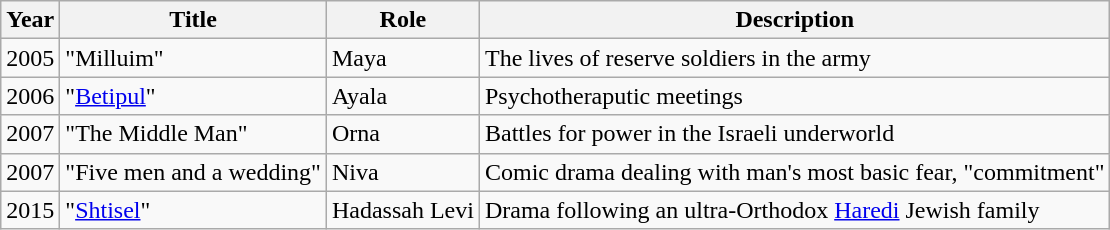<table class="wikitable">
<tr>
<th>Year</th>
<th>Title</th>
<th>Role</th>
<th>Description</th>
</tr>
<tr>
<td>2005</td>
<td>"Milluim"</td>
<td>Maya</td>
<td>The lives of reserve soldiers in the army</td>
</tr>
<tr>
<td>2006</td>
<td>"<a href='#'>Betipul</a>"</td>
<td>Ayala</td>
<td>Psychotheraputic meetings</td>
</tr>
<tr>
<td>2007</td>
<td>"The Middle Man"</td>
<td>Orna</td>
<td>Battles for power in the Israeli underworld</td>
</tr>
<tr>
<td>2007</td>
<td>"Five men and a wedding"</td>
<td>Niva</td>
<td>Comic drama dealing with man's most basic fear, "commitment"</td>
</tr>
<tr>
<td>2015</td>
<td>"<a href='#'>Shtisel</a>"</td>
<td>Hadassah Levi</td>
<td>Drama following an ultra-Orthodox <a href='#'>Haredi</a> Jewish family</td>
</tr>
</table>
